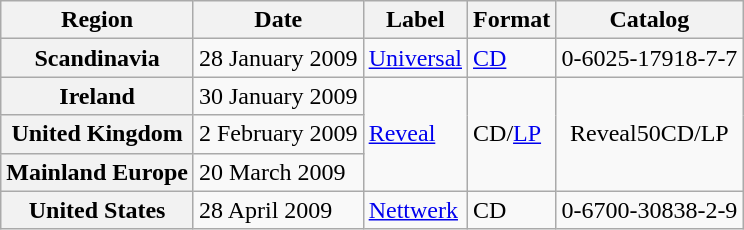<table class="wikitable plainrowheaders">
<tr>
<th>Region</th>
<th>Date</th>
<th>Label</th>
<th>Format</th>
<th>Catalog</th>
</tr>
<tr>
<th scope="row">Scandinavia</th>
<td>28 January 2009</td>
<td><a href='#'>Universal</a></td>
<td><a href='#'>CD</a></td>
<td style="text-align:center;">0-6025-17918-7-7</td>
</tr>
<tr>
<th scope="row">Ireland</th>
<td>30 January 2009</td>
<td rowspan="3"><a href='#'>Reveal</a></td>
<td rowspan="3">CD/<a href='#'>LP</a></td>
<td style="text-align:center;" rowspan="3">Reveal50CD/LP</td>
</tr>
<tr>
<th scope="row">United Kingdom</th>
<td>2 February 2009</td>
</tr>
<tr>
<th scope="row">Mainland Europe</th>
<td>20 March 2009</td>
</tr>
<tr>
<th scope="row">United States</th>
<td>28 April 2009</td>
<td><a href='#'>Nettwerk</a></td>
<td>CD</td>
<td style="text-align:center;">0-6700-30838-2-9</td>
</tr>
</table>
